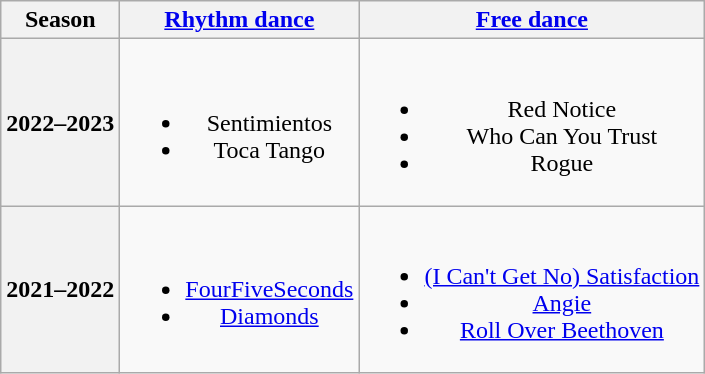<table class=wikitable style=text-align:center>
<tr>
<th>Season</th>
<th><a href='#'>Rhythm dance</a></th>
<th><a href='#'>Free dance</a></th>
</tr>
<tr>
<th>2022–2023 <br> </th>
<td><br><ul><li>Sentimientos <br> </li><li>Toca Tango <br> </li></ul></td>
<td><br><ul><li>Red Notice <br> </li><li>Who Can You Trust <br> </li><li>Rogue <br> </li></ul></td>
</tr>
<tr>
<th>2021–2022 <br> </th>
<td><br><ul><li><a href='#'>FourFiveSeconds</a> <br> </li><li><a href='#'>Diamonds</a> <br> </li></ul></td>
<td><br><ul><li><a href='#'>(I Can't Get No) Satisfaction</a></li><li><a href='#'>Angie</a></li><li><a href='#'>Roll Over Beethoven</a> <br> </li></ul></td>
</tr>
</table>
